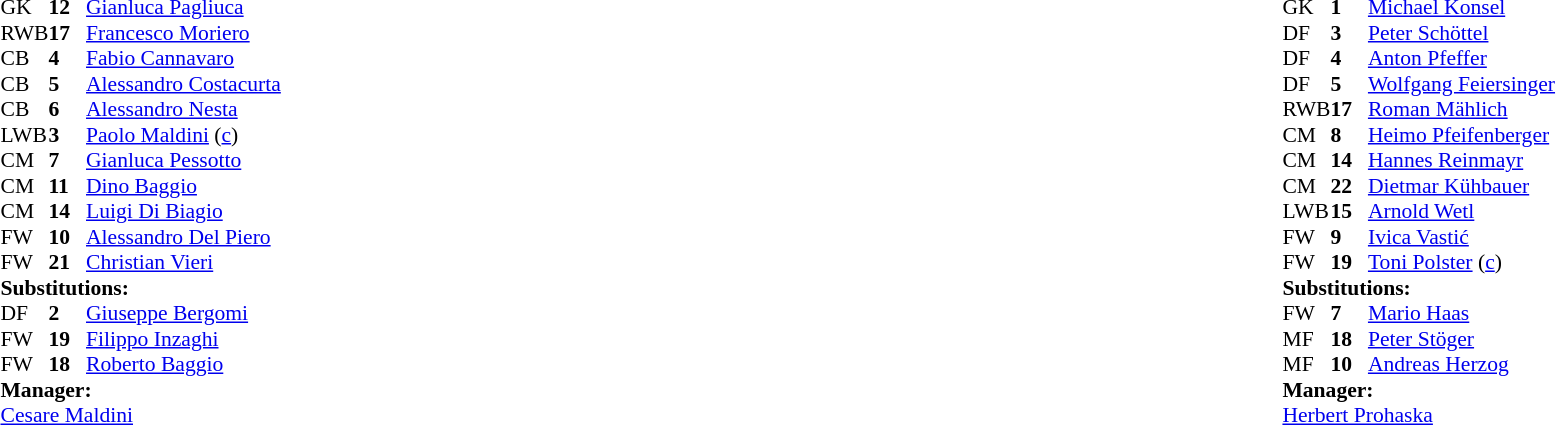<table width="100%">
<tr>
<td valign="top" width="50%"><br><table style="font-size: 90%" cellspacing="0" cellpadding="0">
<tr>
<th width="25"></th>
<th width="25"></th>
</tr>
<tr>
<td>GK</td>
<td><strong>12</strong></td>
<td><a href='#'>Gianluca Pagliuca</a></td>
</tr>
<tr>
<td>RWB</td>
<td><strong>17</strong></td>
<td><a href='#'>Francesco Moriero</a></td>
</tr>
<tr>
<td>CB</td>
<td><strong>4</strong></td>
<td><a href='#'>Fabio Cannavaro</a></td>
</tr>
<tr>
<td>CB</td>
<td><strong>5</strong></td>
<td><a href='#'>Alessandro Costacurta</a></td>
</tr>
<tr>
<td>CB</td>
<td><strong>6</strong></td>
<td><a href='#'>Alessandro Nesta</a></td>
<td></td>
<td></td>
</tr>
<tr>
<td>LWB</td>
<td><strong>3</strong></td>
<td><a href='#'>Paolo Maldini</a> (<a href='#'>c</a>)</td>
<td></td>
</tr>
<tr>
<td>CM</td>
<td><strong>7</strong></td>
<td><a href='#'>Gianluca Pessotto</a></td>
</tr>
<tr>
<td>CM</td>
<td><strong>11</strong></td>
<td><a href='#'>Dino Baggio</a></td>
</tr>
<tr>
<td>CM</td>
<td><strong>14</strong></td>
<td><a href='#'>Luigi Di Biagio</a></td>
</tr>
<tr>
<td>FW</td>
<td><strong>10</strong></td>
<td><a href='#'>Alessandro Del Piero</a></td>
<td></td>
<td></td>
</tr>
<tr>
<td>FW</td>
<td><strong>21</strong></td>
<td><a href='#'>Christian Vieri</a></td>
<td></td>
<td></td>
</tr>
<tr>
<td colspan=3><strong>Substitutions:</strong></td>
</tr>
<tr>
<td>DF</td>
<td><strong>2</strong></td>
<td><a href='#'>Giuseppe Bergomi</a></td>
<td></td>
<td></td>
</tr>
<tr>
<td>FW</td>
<td><strong>19</strong></td>
<td><a href='#'>Filippo Inzaghi</a></td>
<td></td>
<td></td>
</tr>
<tr>
<td>FW</td>
<td><strong>18</strong></td>
<td><a href='#'>Roberto Baggio</a></td>
<td></td>
<td></td>
</tr>
<tr>
<td colspan=3><strong>Manager:</strong></td>
</tr>
<tr>
<td colspan="4"><a href='#'>Cesare Maldini</a></td>
</tr>
</table>
</td>
<td></td>
<td valign="top" width="50%"><br><table style="font-size: 90%" cellspacing="0" cellpadding="0" align=center>
<tr>
<th width="25"></th>
<th width="25"></th>
</tr>
<tr>
<td>GK</td>
<td><strong>1</strong></td>
<td><a href='#'>Michael Konsel</a></td>
</tr>
<tr>
<td>DF</td>
<td><strong>3</strong></td>
<td><a href='#'>Peter Schöttel</a></td>
<td></td>
</tr>
<tr>
<td>DF</td>
<td><strong>4</strong></td>
<td><a href='#'>Anton Pfeffer</a></td>
</tr>
<tr>
<td>DF</td>
<td><strong>5</strong></td>
<td><a href='#'>Wolfgang Feiersinger</a></td>
<td></td>
</tr>
<tr>
<td>RWB</td>
<td><strong>17</strong></td>
<td><a href='#'>Roman Mählich</a></td>
</tr>
<tr>
<td>CM</td>
<td><strong>8</strong></td>
<td><a href='#'>Heimo Pfeifenberger</a></td>
<td></td>
<td></td>
</tr>
<tr>
<td>CM</td>
<td><strong>14</strong></td>
<td><a href='#'>Hannes Reinmayr</a></td>
<td></td>
</tr>
<tr>
<td>CM</td>
<td><strong>22</strong></td>
<td><a href='#'>Dietmar Kühbauer</a></td>
<td></td>
<td></td>
</tr>
<tr>
<td>LWB</td>
<td><strong>15</strong></td>
<td><a href='#'>Arnold Wetl</a></td>
</tr>
<tr>
<td>FW</td>
<td><strong>9</strong></td>
<td><a href='#'>Ivica Vastić</a></td>
<td></td>
</tr>
<tr>
<td>FW</td>
<td><strong>19</strong></td>
<td><a href='#'>Toni Polster</a> (<a href='#'>c</a>)</td>
<td></td>
<td></td>
</tr>
<tr>
<td colspan=3><strong>Substitutions:</strong></td>
</tr>
<tr>
<td>FW</td>
<td><strong>7</strong></td>
<td><a href='#'>Mario Haas</a></td>
<td></td>
<td></td>
</tr>
<tr>
<td>MF</td>
<td><strong>18</strong></td>
<td><a href='#'>Peter Stöger</a></td>
<td></td>
<td></td>
</tr>
<tr>
<td>MF</td>
<td><strong>10</strong></td>
<td><a href='#'>Andreas Herzog</a></td>
<td></td>
<td></td>
</tr>
<tr>
<td colspan=3><strong>Manager:</strong></td>
</tr>
<tr>
<td colspan="4"><a href='#'>Herbert Prohaska</a></td>
</tr>
</table>
</td>
</tr>
</table>
